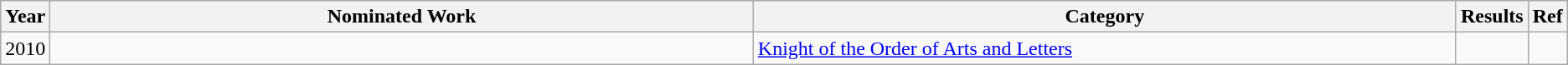<table class="wikitable">
<tr>
<th scope="col" style="width:1em;">Year</th>
<th scope="col" style="width:35em;">Nominated Work</th>
<th scope="col" style="width:35em;">Category</th>
<th scope="col" style="width:1em;">Results</th>
<th scope="col" style="width:1em;">Ref</th>
</tr>
<tr>
<td>2010</td>
<td></td>
<td><a href='#'>Knight of the Order of Arts and Letters</a></td>
<td></td>
<td></td>
</tr>
</table>
